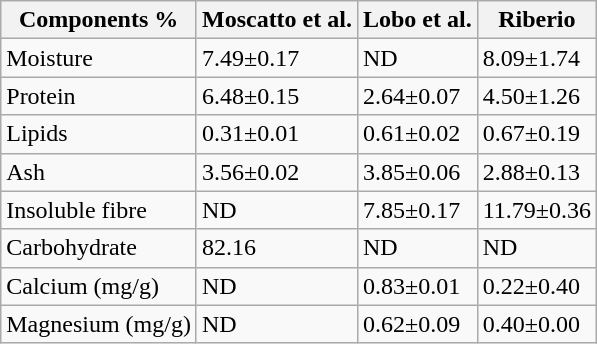<table class="wikitable">
<tr>
<th>Components %</th>
<th>Moscatto et al.</th>
<th>Lobo et al.</th>
<th>Riberio</th>
</tr>
<tr>
<td>Moisture</td>
<td>7.49±0.17</td>
<td>ND</td>
<td>8.09±1.74</td>
</tr>
<tr>
<td>Protein</td>
<td>6.48±0.15</td>
<td>2.64±0.07</td>
<td>4.50±1.26</td>
</tr>
<tr>
<td>Lipids</td>
<td>0.31±0.01</td>
<td>0.61±0.02</td>
<td>0.67±0.19</td>
</tr>
<tr>
<td>Ash</td>
<td>3.56±0.02</td>
<td>3.85±0.06</td>
<td>2.88±0.13</td>
</tr>
<tr>
<td>Insoluble fibre</td>
<td>ND</td>
<td>7.85±0.17</td>
<td>11.79±0.36</td>
</tr>
<tr>
<td>Carbohydrate</td>
<td>82.16</td>
<td>ND</td>
<td>ND</td>
</tr>
<tr>
<td>Calcium (mg/g)</td>
<td>ND</td>
<td>0.83±0.01</td>
<td>0.22±0.40</td>
</tr>
<tr>
<td>Magnesium (mg/g)</td>
<td>ND</td>
<td>0.62±0.09</td>
<td>0.40±0.00</td>
</tr>
</table>
